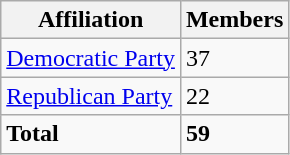<table class="wikitable">
<tr>
<th>Affiliation</th>
<th>Members</th>
</tr>
<tr>
<td><a href='#'>Democratic Party</a></td>
<td>37</td>
</tr>
<tr>
<td><a href='#'>Republican Party</a></td>
<td>22</td>
</tr>
<tr>
<td><strong>Total</strong><br></td>
<td><strong>59</strong></td>
</tr>
</table>
